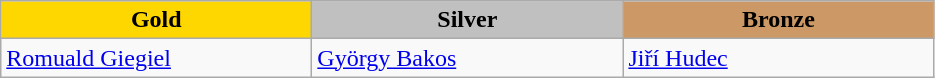<table class="wikitable" style="text-align:left">
<tr align="center">
<td width=200 bgcolor=gold><strong>Gold</strong></td>
<td width=200 bgcolor=silver><strong>Silver</strong></td>
<td width=200 bgcolor=CC9966><strong>Bronze</strong></td>
</tr>
<tr>
<td><a href='#'>Romuald Giegiel</a><br><em></em></td>
<td><a href='#'>György Bakos</a><br><em></em></td>
<td><a href='#'>Jiří Hudec</a><br><em></em></td>
</tr>
</table>
